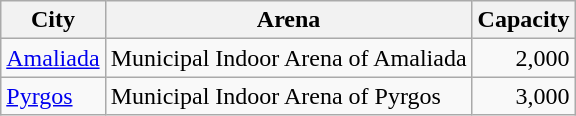<table class="wikitable">
<tr>
<th>City</th>
<th>Arena</th>
<th align="right">Capacity</th>
</tr>
<tr>
<td><a href='#'>Amaliada</a></td>
<td>Municipal Indoor Arena of Amaliada</td>
<td align="right">2,000</td>
</tr>
<tr>
<td><a href='#'>Pyrgos</a></td>
<td>Municipal Indoor Arena of Pyrgos</td>
<td align="right">3,000</td>
</tr>
</table>
